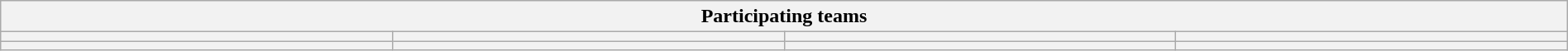<table class="wikitable" style="width:100%;">
<tr>
<th colspan=4><strong>Participating teams</strong></th>
</tr>
<tr>
<th style="width:25%;"></th>
<th style="width:25%;"></th>
<th style="width:25%;"></th>
<th style="width:25%;"></th>
</tr>
<tr>
<th></th>
<th></th>
<th></th>
<th></th>
</tr>
</table>
